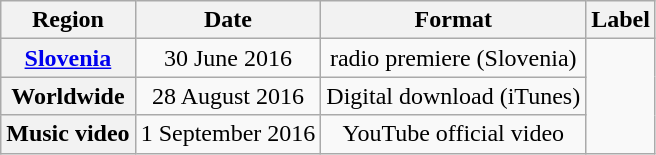<table class="wikitable sortable plainrowheaders" style="text-align:center;">
<tr>
<th>Region</th>
<th>Date</th>
<th>Format</th>
<th>Label</th>
</tr>
<tr>
<th scope="row"><a href='#'>Slovenia</a></th>
<td>30 June 2016</td>
<td>radio premiere (Slovenia)</td>
<td rowspan=3></td>
</tr>
<tr>
<th scope="row">Worldwide</th>
<td>28 August 2016</td>
<td>Digital download (iTunes)</td>
</tr>
<tr>
<th scope="row">Music video</th>
<td>1 September 2016</td>
<td>YouTube official video</td>
</tr>
</table>
